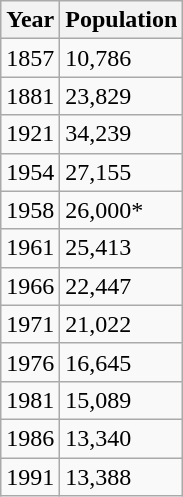<table class="wikitable">
<tr>
<th>Year</th>
<th>Population</th>
</tr>
<tr>
<td>1857</td>
<td>10,786</td>
</tr>
<tr>
<td>1881</td>
<td>23,829</td>
</tr>
<tr>
<td>1921</td>
<td>34,239</td>
</tr>
<tr>
<td>1954</td>
<td>27,155</td>
</tr>
<tr>
<td>1958</td>
<td>26,000*</td>
</tr>
<tr>
<td>1961</td>
<td>25,413</td>
</tr>
<tr>
<td>1966</td>
<td>22,447</td>
</tr>
<tr>
<td>1971</td>
<td>21,022</td>
</tr>
<tr>
<td>1976</td>
<td>16,645</td>
</tr>
<tr>
<td>1981</td>
<td>15,089</td>
</tr>
<tr>
<td>1986</td>
<td>13,340</td>
</tr>
<tr>
<td>1991</td>
<td>13,388</td>
</tr>
</table>
